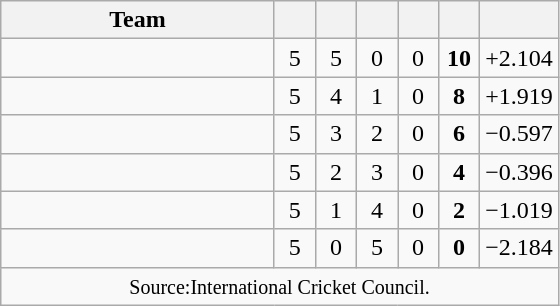<table class="wikitable" style="text-align:center">
<tr>
<th width=175>Team</th>
<th width=20></th>
<th width=20></th>
<th width=20></th>
<th width=20></th>
<th width=20></th>
<th width=20></th>
</tr>
<tr>
<td align="left"></td>
<td>5</td>
<td>5</td>
<td>0</td>
<td>0</td>
<td><strong>10</strong></td>
<td>+2.104</td>
</tr>
<tr>
<td align="left"></td>
<td>5</td>
<td>4</td>
<td>1</td>
<td>0</td>
<td><strong>8</strong></td>
<td>+1.919</td>
</tr>
<tr>
<td align="left"></td>
<td>5</td>
<td>3</td>
<td>2</td>
<td>0</td>
<td><strong>6</strong></td>
<td>−0.597</td>
</tr>
<tr>
<td align="left"></td>
<td>5</td>
<td>2</td>
<td>3</td>
<td>0</td>
<td><strong>4</strong></td>
<td>−0.396</td>
</tr>
<tr>
<td align="left"></td>
<td>5</td>
<td>1</td>
<td>4</td>
<td>0</td>
<td><strong>2</strong></td>
<td>−1.019</td>
</tr>
<tr>
<td align="left"></td>
<td>5</td>
<td>0</td>
<td>5</td>
<td>0</td>
<td><strong>0</strong></td>
<td>−2.184</td>
</tr>
<tr>
<td colspan="7"><small>Source:International Cricket Council.</small></td>
</tr>
</table>
